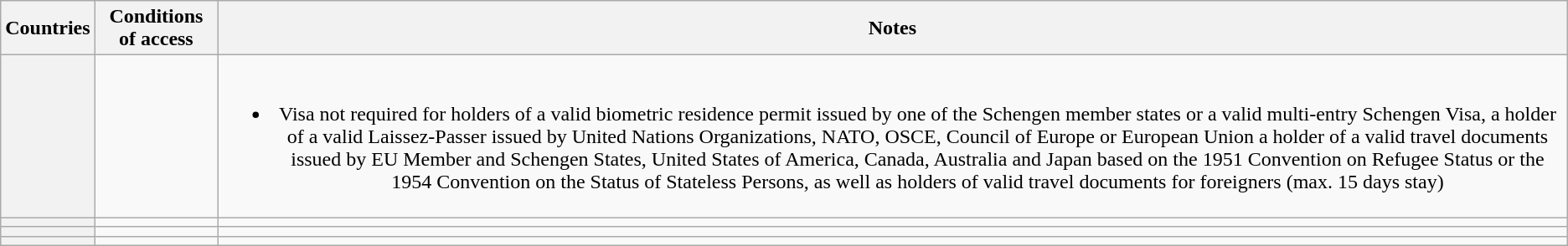<table class="wikitable" style="text-align: center; table-layout: fixed;">
<tr>
<th>Countries</th>
<th>Conditions of access</th>
<th>Notes</th>
</tr>
<tr>
<th style="text-align: left;"></th>
<td></td>
<td><br><ul><li>Visa not required for holders of a valid biometric residence permit issued by one of the Schengen member states or a valid multi-entry Schengen Visa, a holder of a valid Laissez-Passer issued by United Nations Organizations, NATO, OSCE, Council of Europe or European Union a holder of a valid travel documents issued by EU Member and Schengen States, United States of America, Canada, Australia and Japan based on the 1951 Convention on Refugee Status or the 1954 Convention on the Status of Stateless Persons, as well as holders of valid travel documents for foreigners (max. 15 days stay)</li></ul></td>
</tr>
<tr>
<th style="text-align: left;"></th>
<td></td>
<td></td>
</tr>
<tr>
<th style="text-align: left;"></th>
<td></td>
<td></td>
</tr>
<tr>
<th style="text-align: left;"></th>
<td></td>
<td></td>
</tr>
</table>
